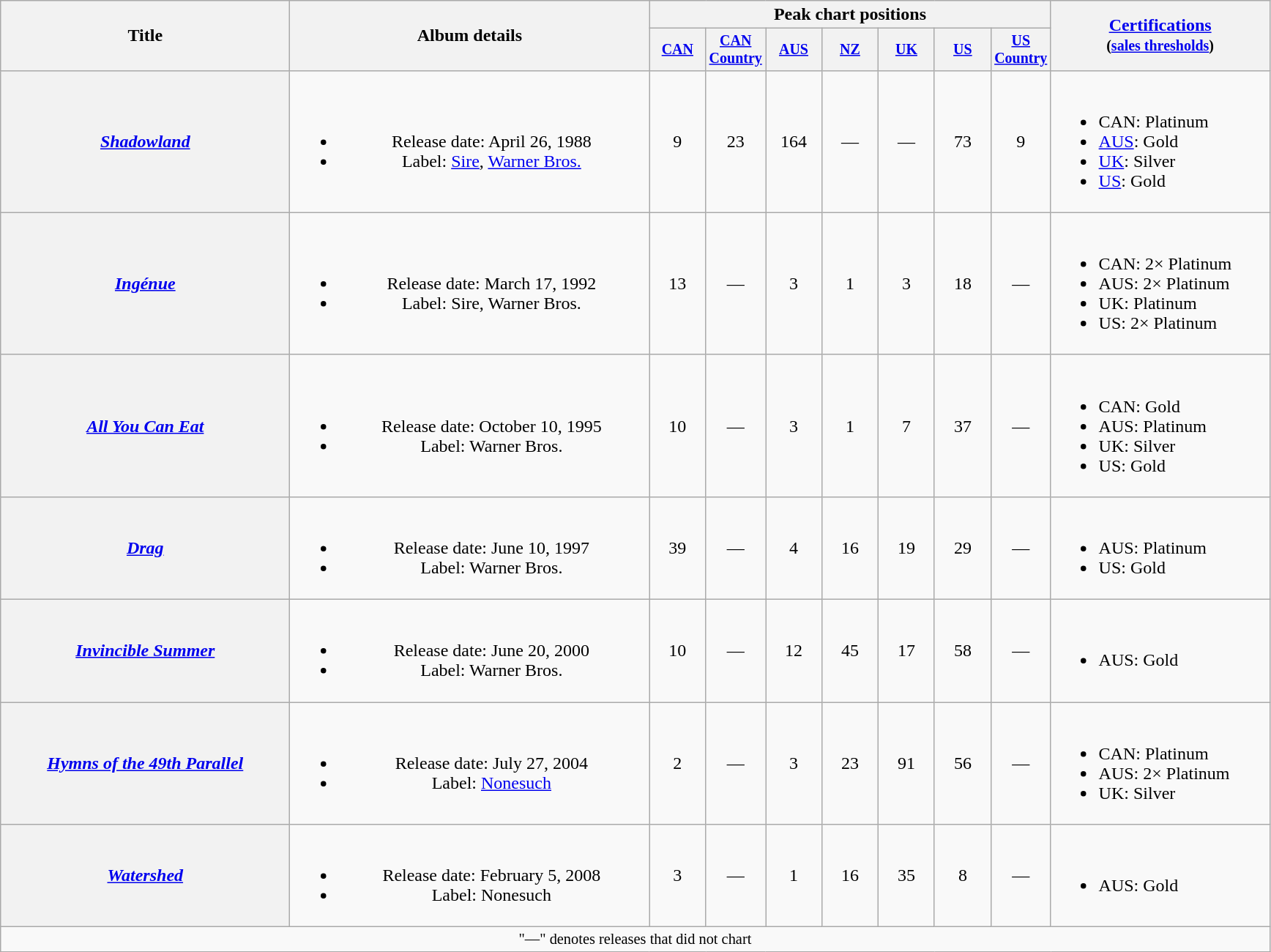<table class="wikitable plainrowheaders" style="text-align:center;">
<tr>
<th rowspan="2" style="width:16em;">Title</th>
<th rowspan="2" style="width:20em;">Album details</th>
<th colspan="7">Peak chart positions</th>
<th rowspan="2" style="width:12em;"><a href='#'>Certifications</a><br><small>(<a href='#'>sales thresholds</a>)</small></th>
</tr>
<tr style="font-size:smaller;">
<th width="45"><a href='#'>CAN</a></th>
<th width="45"><a href='#'>CAN Country</a></th>
<th width="45"><a href='#'>AUS</a><br></th>
<th width="45"><a href='#'>NZ</a><br></th>
<th width="45"><a href='#'>UK</a><br></th>
<th width="45"><a href='#'>US</a><br></th>
<th width="45"><a href='#'>US Country</a><br></th>
</tr>
<tr>
<th scope="row"><em><a href='#'>Shadowland</a></em></th>
<td><br><ul><li>Release date: April 26, 1988</li><li>Label: <a href='#'>Sire</a>, <a href='#'>Warner Bros.</a></li></ul></td>
<td>9</td>
<td>23</td>
<td>164</td>
<td>—</td>
<td>—</td>
<td>73</td>
<td>9</td>
<td align="left"><br><ul><li>CAN: Platinum</li><li><a href='#'>AUS</a>: Gold</li><li><a href='#'>UK</a>: Silver</li><li><a href='#'>US</a>: Gold</li></ul></td>
</tr>
<tr>
<th scope="row"><em><a href='#'>Ingénue</a></em></th>
<td><br><ul><li>Release date: March 17, 1992</li><li>Label: Sire, Warner Bros.</li></ul></td>
<td>13</td>
<td>—</td>
<td>3</td>
<td>1</td>
<td>3</td>
<td>18</td>
<td>—</td>
<td align="left"><br><ul><li>CAN: 2× Platinum</li><li>AUS: 2× Platinum</li><li>UK: Platinum</li><li>US: 2× Platinum</li></ul></td>
</tr>
<tr>
<th scope="row"><em><a href='#'>All You Can Eat</a></em></th>
<td><br><ul><li>Release date: October 10, 1995</li><li>Label: Warner Bros.</li></ul></td>
<td>10</td>
<td>—</td>
<td>3</td>
<td>1</td>
<td>7</td>
<td>37</td>
<td>—</td>
<td align="left"><br><ul><li>CAN: Gold</li><li>AUS: Platinum</li><li>UK: Silver</li><li>US: Gold</li></ul></td>
</tr>
<tr>
<th scope="row"><em><a href='#'>Drag</a></em></th>
<td><br><ul><li>Release date: June 10, 1997</li><li>Label: Warner Bros.</li></ul></td>
<td>39</td>
<td>—</td>
<td>4</td>
<td>16</td>
<td>19</td>
<td>29</td>
<td>—</td>
<td align="left"><br><ul><li>AUS: Platinum</li><li>US: Gold</li></ul></td>
</tr>
<tr>
<th scope="row"><em><a href='#'>Invincible Summer</a></em></th>
<td><br><ul><li>Release date: June 20, 2000</li><li>Label: Warner Bros.</li></ul></td>
<td>10</td>
<td>—</td>
<td>12</td>
<td>45</td>
<td>17</td>
<td>58</td>
<td>—</td>
<td align="left"><br><ul><li>AUS: Gold</li></ul></td>
</tr>
<tr>
<th scope="row"><em><a href='#'>Hymns of the 49th Parallel</a></em></th>
<td><br><ul><li>Release date: July 27, 2004</li><li>Label: <a href='#'>Nonesuch</a></li></ul></td>
<td>2</td>
<td>—</td>
<td>3</td>
<td>23</td>
<td>91</td>
<td>56</td>
<td>—</td>
<td align="left"><br><ul><li>CAN: Platinum</li><li>AUS: 2× Platinum</li><li>UK: Silver</li></ul></td>
</tr>
<tr>
<th scope="row"><em><a href='#'>Watershed</a></em></th>
<td><br><ul><li>Release date: February 5, 2008</li><li>Label: Nonesuch</li></ul></td>
<td>3</td>
<td>—</td>
<td>1</td>
<td>16</td>
<td>35</td>
<td>8</td>
<td>—</td>
<td align="left"><br><ul><li>AUS: Gold</li></ul></td>
</tr>
<tr>
<td colspan="10" style="font-size:85%">"—" denotes releases that did not chart</td>
</tr>
</table>
